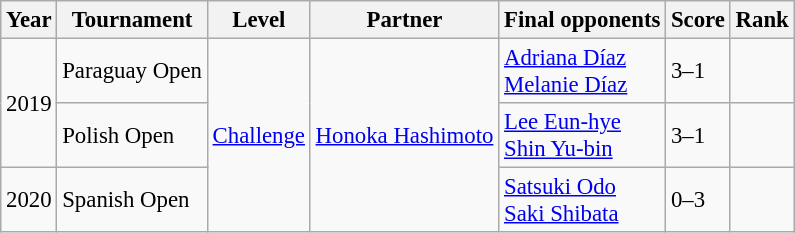<table class="sortable wikitable" style="font-size: 95%;">
<tr>
<th>Year</th>
<th>Tournament</th>
<th>Level</th>
<th>Partner</th>
<th>Final opponents</th>
<th>Score</th>
<th>Rank</th>
</tr>
<tr>
<td rowspan=2>2019</td>
<td>Paraguay Open</td>
<td rowspan=3><a href='#'>Challenge</a></td>
<td rowspan=3><a href='#'>Honoka Hashimoto</a></td>
<td><a href='#'>Adriana Díaz</a><br><a href='#'>Melanie Díaz</a></td>
<td>3–1</td>
<td></td>
</tr>
<tr>
<td>Polish Open</td>
<td><a href='#'>Lee Eun-hye</a><br><a href='#'>Shin Yu-bin</a></td>
<td>3–1</td>
<td></td>
</tr>
<tr>
<td>2020</td>
<td>Spanish Open</td>
<td><a href='#'>Satsuki Odo</a><br><a href='#'>Saki Shibata</a></td>
<td>0–3</td>
<td></td>
</tr>
</table>
